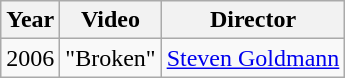<table class="wikitable">
<tr>
<th>Year</th>
<th>Video</th>
<th>Director</th>
</tr>
<tr>
<td>2006</td>
<td>"Broken"</td>
<td><a href='#'>Steven Goldmann</a></td>
</tr>
</table>
